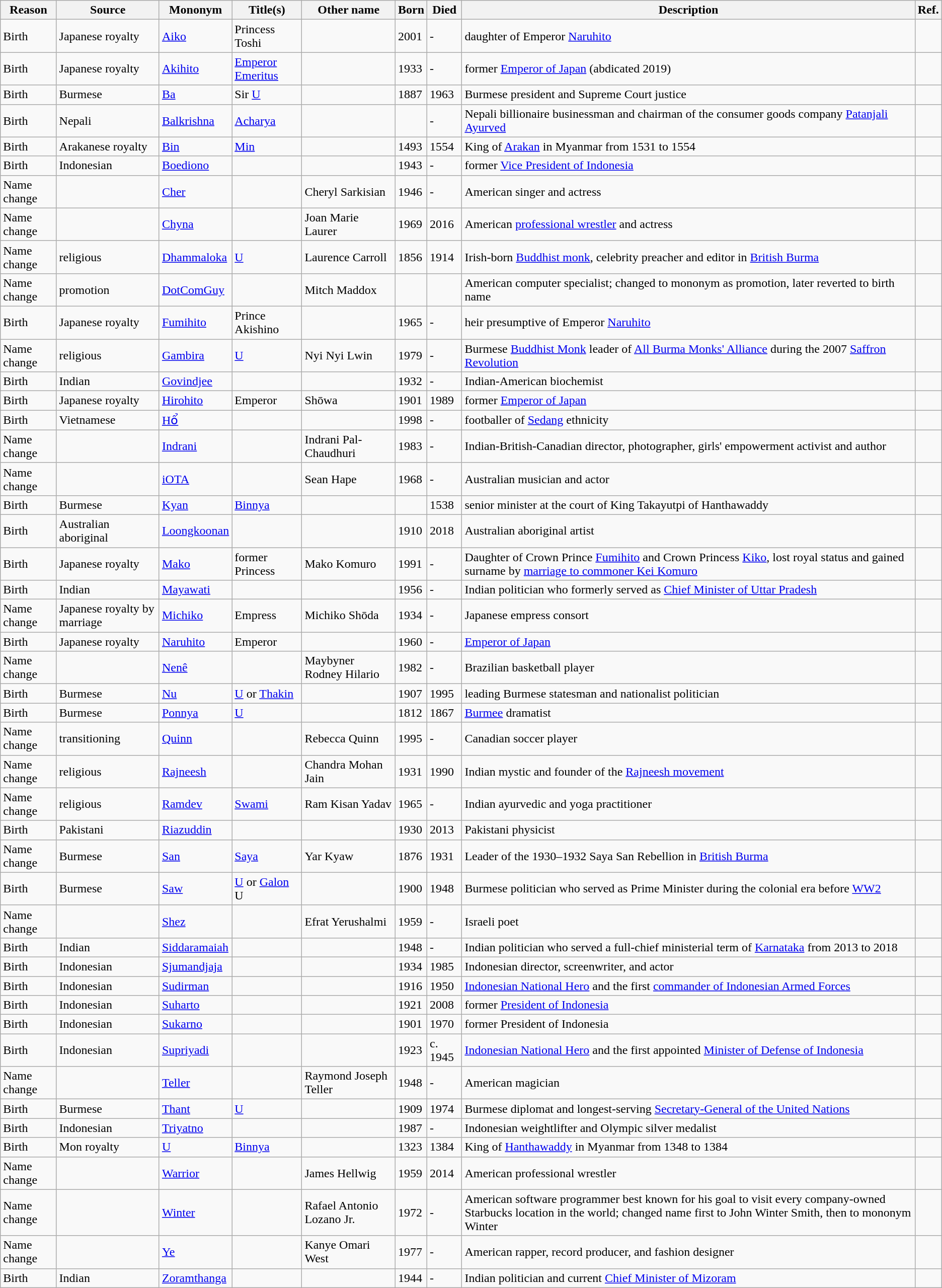<table class="wikitable sortable">
<tr>
<th scope="col">Reason</th>
<th scope="col">Source</th>
<th scope="col">Mononym</th>
<th scope="col">Title(s)</th>
<th scope="col">Other name</th>
<th scope="col" data-sort-type=number>Born</th>
<th scope="col" data-sort-type=number>Died</th>
<th scope="col">Description</th>
<th scope="col">Ref.</th>
</tr>
<tr>
<td>Birth</td>
<td>Japanese royalty</td>
<td><a href='#'>Aiko</a></td>
<td>Princess Toshi</td>
<td></td>
<td>2001</td>
<td>-</td>
<td>daughter of Emperor <a href='#'>Naruhito</a></td>
<td></td>
</tr>
<tr>
<td>Birth</td>
<td>Japanese royalty</td>
<td><a href='#'>Akihito</a></td>
<td><a href='#'>Emperor Emeritus</a></td>
<td></td>
<td>1933</td>
<td>-</td>
<td>former <a href='#'>Emperor of Japan</a> (abdicated 2019)</td>
<td></td>
</tr>
<tr>
<td>Birth</td>
<td>Burmese</td>
<td><a href='#'>Ba</a></td>
<td>Sir <a href='#'>U</a></td>
<td></td>
<td>1887</td>
<td>1963</td>
<td>Burmese president and Supreme Court justice</td>
<td></td>
</tr>
<tr>
<td>Birth</td>
<td>Nepali</td>
<td><a href='#'>Balkrishna</a></td>
<td><a href='#'>Acharya</a></td>
<td></td>
<td></td>
<td>-</td>
<td>Nepali billionaire businessman and chairman of the consumer goods company <a href='#'>Patanjali Ayurved</a></td>
<td></td>
</tr>
<tr>
<td>Birth</td>
<td>Arakanese royalty</td>
<td><a href='#'>Bin</a></td>
<td><a href='#'>Min</a></td>
<td></td>
<td>1493</td>
<td>1554</td>
<td>King of <a href='#'>Arakan</a> in Myanmar from 1531 to 1554</td>
<td></td>
</tr>
<tr>
<td>Birth</td>
<td>Indonesian</td>
<td><a href='#'>Boediono</a></td>
<td></td>
<td></td>
<td>1943</td>
<td>-</td>
<td>former <a href='#'>Vice President of Indonesia</a></td>
<td></td>
</tr>
<tr>
<td>Name change</td>
<td></td>
<td><a href='#'>Cher</a></td>
<td></td>
<td>Cheryl Sarkisian</td>
<td>1946</td>
<td>-</td>
<td>American singer and actress</td>
<td></td>
</tr>
<tr>
<td>Name change</td>
<td></td>
<td><a href='#'>Chyna</a></td>
<td></td>
<td>Joan Marie Laurer</td>
<td>1969</td>
<td>2016</td>
<td>American <a href='#'>professional wrestler</a> and actress</td>
<td></td>
</tr>
<tr>
<td>Name change</td>
<td>religious</td>
<td><a href='#'>Dhammaloka</a></td>
<td><a href='#'>U</a></td>
<td>Laurence Carroll</td>
<td>1856</td>
<td>1914</td>
<td>Irish-born <a href='#'>Buddhist monk</a>, celebrity preacher and editor in <a href='#'>British Burma</a></td>
<td></td>
</tr>
<tr>
<td>Name change</td>
<td>promotion</td>
<td><a href='#'>DotComGuy</a></td>
<td></td>
<td>Mitch Maddox</td>
<td></td>
<td></td>
<td>American computer specialist; changed to mononym as promotion, later reverted to birth name</td>
<td></td>
</tr>
<tr>
<td>Birth</td>
<td>Japanese royalty</td>
<td><a href='#'>Fumihito</a></td>
<td>Prince Akishino</td>
<td></td>
<td>1965</td>
<td>-</td>
<td>heir presumptive of Emperor <a href='#'>Naruhito</a></td>
<td></td>
</tr>
<tr>
<td>Name change</td>
<td>religious</td>
<td><a href='#'>Gambira</a></td>
<td><a href='#'>U</a></td>
<td>Nyi Nyi Lwin</td>
<td>1979</td>
<td>-</td>
<td>Burmese <a href='#'>Buddhist Monk</a> leader of <a href='#'>All Burma Monks' Alliance</a> during the 2007 <a href='#'>Saffron Revolution</a></td>
<td></td>
</tr>
<tr>
<td>Birth</td>
<td>Indian</td>
<td><a href='#'>Govindjee</a></td>
<td></td>
<td></td>
<td>1932</td>
<td>-</td>
<td>Indian-American biochemist</td>
<td></td>
</tr>
<tr>
<td>Birth</td>
<td>Japanese royalty</td>
<td><a href='#'>Hirohito</a></td>
<td>Emperor</td>
<td>Shōwa</td>
<td>1901</td>
<td>1989</td>
<td>former <a href='#'>Emperor of Japan</a></td>
<td></td>
</tr>
<tr>
<td>Birth</td>
<td>Vietnamese</td>
<td><a href='#'>Hổ</a></td>
<td></td>
<td></td>
<td>1998</td>
<td>-</td>
<td>footballer of <a href='#'>Sedang</a> ethnicity</td>
<td></td>
</tr>
<tr>
<td>Name change</td>
<td></td>
<td><a href='#'>Indrani</a></td>
<td></td>
<td>Indrani Pal-Chaudhuri</td>
<td>1983</td>
<td>-</td>
<td>Indian-British-Canadian director, photographer, girls' empowerment activist and author</td>
<td></td>
</tr>
<tr>
<td>Name change</td>
<td></td>
<td><a href='#'>iOTA</a></td>
<td></td>
<td>Sean Hape</td>
<td>1968</td>
<td>-</td>
<td>Australian musician and actor</td>
<td></td>
</tr>
<tr>
<td>Birth</td>
<td>Burmese</td>
<td><a href='#'>Kyan</a></td>
<td><a href='#'>Binnya</a></td>
<td></td>
<td></td>
<td>1538</td>
<td>senior minister at the court of King Takayutpi of Hanthawaddy</td>
<td></td>
</tr>
<tr>
<td>Birth</td>
<td>Australian aboriginal</td>
<td><a href='#'>Loongkoonan</a></td>
<td></td>
<td></td>
<td>1910</td>
<td>2018</td>
<td>Australian aboriginal artist</td>
<td></td>
</tr>
<tr>
<td>Birth</td>
<td>Japanese royalty</td>
<td><a href='#'>Mako</a></td>
<td>former Princess</td>
<td>Mako Komuro</td>
<td>1991</td>
<td>-</td>
<td>Daughter of Crown Prince <a href='#'>Fumihito</a> and Crown Princess <a href='#'>Kiko</a>, lost royal status and gained surname by <a href='#'>marriage to commoner Kei Komuro</a></td>
<td></td>
</tr>
<tr>
<td>Birth</td>
<td>Indian</td>
<td><a href='#'>Mayawati</a></td>
<td></td>
<td></td>
<td>1956</td>
<td>-</td>
<td>Indian politician who formerly served as <a href='#'>Chief Minister of Uttar Pradesh</a></td>
<td></td>
</tr>
<tr>
<td>Name change</td>
<td>Japanese royalty by marriage</td>
<td><a href='#'>Michiko</a></td>
<td>Empress</td>
<td>Michiko Shōda</td>
<td>1934</td>
<td>-</td>
<td>Japanese empress consort</td>
<td></td>
</tr>
<tr>
<td>Birth</td>
<td>Japanese royalty</td>
<td><a href='#'>Naruhito</a></td>
<td>Emperor</td>
<td></td>
<td>1960</td>
<td>-</td>
<td><a href='#'>Emperor of Japan</a></td>
<td></td>
</tr>
<tr>
<td>Name change</td>
<td></td>
<td><a href='#'>Nenê</a></td>
<td></td>
<td>Maybyner Rodney Hilario</td>
<td>1982</td>
<td>-</td>
<td>Brazilian basketball player</td>
<td></td>
</tr>
<tr>
<td>Birth</td>
<td>Burmese</td>
<td><a href='#'>Nu</a></td>
<td><a href='#'>U</a> or <a href='#'>Thakin</a></td>
<td></td>
<td>1907</td>
<td>1995</td>
<td>leading Burmese statesman and nationalist politician</td>
<td></td>
</tr>
<tr>
<td>Birth</td>
<td>Burmese</td>
<td><a href='#'>Ponnya</a></td>
<td><a href='#'>U</a></td>
<td></td>
<td>1812</td>
<td>1867</td>
<td><a href='#'>Burmee</a> dramatist</td>
<td></td>
</tr>
<tr>
<td>Name change</td>
<td>transitioning</td>
<td><a href='#'>Quinn</a></td>
<td></td>
<td>Rebecca Quinn</td>
<td>1995</td>
<td>-</td>
<td>Canadian soccer player</td>
<td></td>
</tr>
<tr>
<td>Name change</td>
<td>religious</td>
<td><a href='#'>Rajneesh</a></td>
<td></td>
<td>Chandra Mohan Jain</td>
<td>1931</td>
<td>1990</td>
<td>Indian mystic and founder of the <a href='#'>Rajneesh movement</a></td>
<td></td>
</tr>
<tr>
<td>Name change</td>
<td>religious</td>
<td><a href='#'>Ramdev</a></td>
<td><a href='#'>Swami</a></td>
<td>Ram Kisan Yadav</td>
<td>1965</td>
<td>-</td>
<td>Indian ayurvedic and yoga practitioner</td>
<td></td>
</tr>
<tr>
<td>Birth</td>
<td>Pakistani</td>
<td><a href='#'>Riazuddin</a></td>
<td></td>
<td></td>
<td>1930</td>
<td>2013</td>
<td>Pakistani physicist</td>
<td></td>
</tr>
<tr>
<td>Name change</td>
<td>Burmese</td>
<td><a href='#'>San</a></td>
<td><a href='#'>Saya</a></td>
<td>Yar Kyaw</td>
<td>1876</td>
<td>1931</td>
<td>Leader of the 1930–1932 Saya San Rebellion in <a href='#'>British Burma</a></td>
<td></td>
</tr>
<tr>
<td>Birth</td>
<td>Burmese</td>
<td><a href='#'>Saw</a></td>
<td><a href='#'>U</a> or <a href='#'>Galon</a> U</td>
<td></td>
<td>1900</td>
<td>1948</td>
<td>Burmese politician who served as Prime Minister during the colonial era before <a href='#'>WW2</a></td>
<td></td>
</tr>
<tr>
<td>Name change</td>
<td></td>
<td><a href='#'>Shez</a></td>
<td></td>
<td>Efrat Yerushalmi</td>
<td>1959</td>
<td>-</td>
<td>Israeli poet</td>
<td></td>
</tr>
<tr>
<td>Birth</td>
<td>Indian</td>
<td><a href='#'>Siddaramaiah</a></td>
<td></td>
<td></td>
<td>1948</td>
<td>-</td>
<td>Indian politician who served a full-chief ministerial term of <a href='#'>Karnataka</a> from 2013 to 2018</td>
<td></td>
</tr>
<tr>
<td>Birth</td>
<td>Indonesian</td>
<td><a href='#'>Sjumandjaja</a></td>
<td></td>
<td></td>
<td>1934</td>
<td>1985</td>
<td>Indonesian director, screenwriter, and actor</td>
<td></td>
</tr>
<tr>
<td>Birth</td>
<td>Indonesian</td>
<td><a href='#'>Sudirman</a></td>
<td></td>
<td></td>
<td>1916</td>
<td>1950</td>
<td><a href='#'>Indonesian National Hero</a> and the first <a href='#'>commander of Indonesian Armed Forces</a></td>
<td></td>
</tr>
<tr>
<td>Birth</td>
<td>Indonesian</td>
<td><a href='#'>Suharto</a></td>
<td></td>
<td></td>
<td>1921</td>
<td>2008</td>
<td>former <a href='#'>President of Indonesia</a></td>
<td></td>
</tr>
<tr>
<td>Birth</td>
<td>Indonesian</td>
<td><a href='#'>Sukarno</a></td>
<td></td>
<td></td>
<td>1901</td>
<td>1970</td>
<td>former President of Indonesia</td>
<td></td>
</tr>
<tr>
<td>Birth</td>
<td>Indonesian</td>
<td><a href='#'>Supriyadi</a></td>
<td></td>
<td></td>
<td>1923</td>
<td>c. 1945</td>
<td><a href='#'>Indonesian National Hero</a> and the first appointed <a href='#'>Minister of Defense of Indonesia</a></td>
<td></td>
</tr>
<tr>
<td>Name change</td>
<td></td>
<td><a href='#'>Teller</a></td>
<td></td>
<td>Raymond Joseph Teller</td>
<td>1948</td>
<td>-</td>
<td>American magician</td>
<td></td>
</tr>
<tr>
<td>Birth</td>
<td>Burmese</td>
<td><a href='#'>Thant</a></td>
<td><a href='#'>U</a></td>
<td></td>
<td>1909</td>
<td>1974</td>
<td>Burmese diplomat and longest-serving <a href='#'>Secretary-General of the United Nations</a></td>
<td></td>
</tr>
<tr>
<td>Birth</td>
<td>Indonesian</td>
<td><a href='#'>Triyatno</a></td>
<td></td>
<td></td>
<td>1987</td>
<td>-</td>
<td>Indonesian weightlifter and Olympic silver medalist</td>
<td></td>
</tr>
<tr>
<td>Birth</td>
<td>Mon royalty</td>
<td><a href='#'>U</a></td>
<td><a href='#'>Binnya</a></td>
<td></td>
<td>1323</td>
<td>1384</td>
<td>King of <a href='#'>Hanthawaddy</a> in Myanmar from 1348 to 1384</td>
<td></td>
</tr>
<tr>
<td>Name change</td>
<td></td>
<td><a href='#'>Warrior</a></td>
<td></td>
<td>James Hellwig</td>
<td>1959</td>
<td>2014</td>
<td>American professional wrestler</td>
<td></td>
</tr>
<tr>
<td>Name change</td>
<td></td>
<td><a href='#'>Winter</a></td>
<td></td>
<td>Rafael Antonio Lozano Jr.</td>
<td>1972</td>
<td>-</td>
<td>American software programmer best known for his goal to visit every company-owned Starbucks location in the world; changed name first to John Winter Smith, then to mononym Winter</td>
<td></td>
</tr>
<tr>
<td>Name change</td>
<td></td>
<td><a href='#'>Ye</a></td>
<td></td>
<td>Kanye Omari West</td>
<td>1977</td>
<td>-</td>
<td>American rapper, record producer, and fashion designer</td>
<td></td>
</tr>
<tr>
<td>Birth</td>
<td>Indian</td>
<td><a href='#'>Zoramthanga</a></td>
<td></td>
<td></td>
<td>1944</td>
<td>-</td>
<td>Indian politician and current <a href='#'>Chief Minister of Mizoram</a></td>
<td></td>
</tr>
</table>
